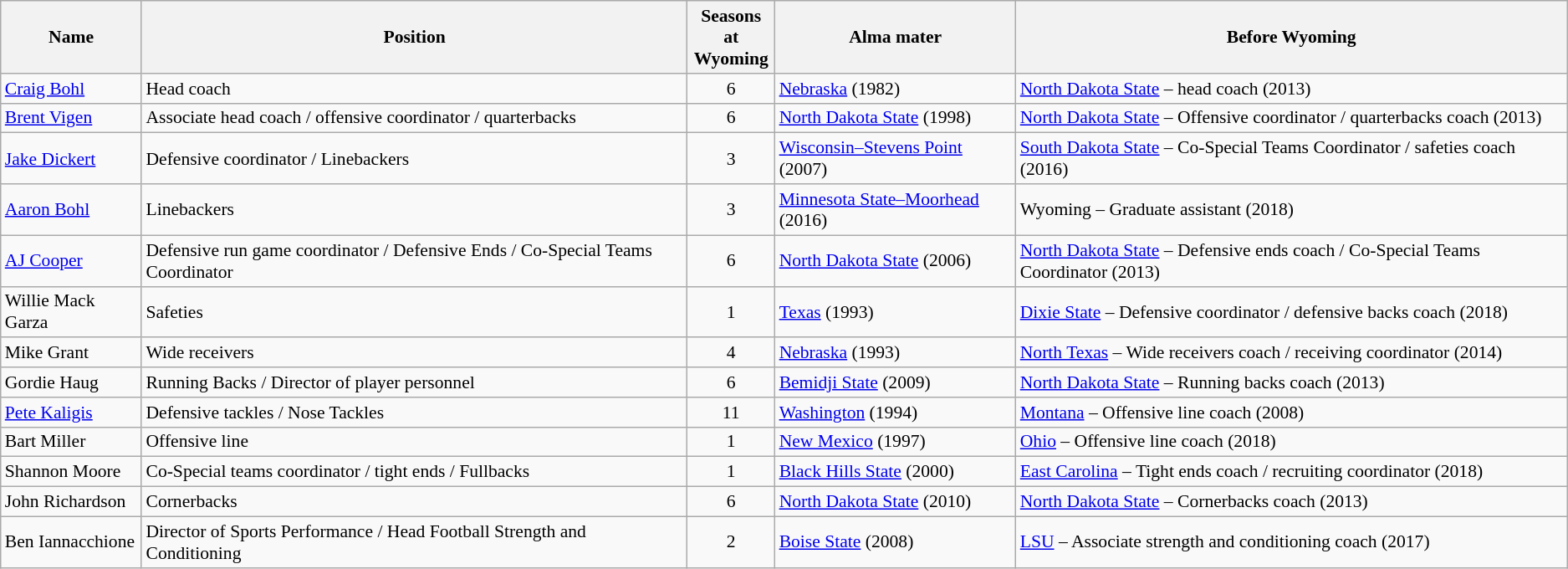<table class="wikitable" border="1" style="font-size:90%;">
<tr>
<th>Name</th>
<th>Position</th>
<th>Seasons at<br>Wyoming</th>
<th>Alma mater</th>
<th>Before Wyoming</th>
</tr>
<tr>
<td><a href='#'>Craig Bohl</a></td>
<td>Head coach</td>
<td align=center>6</td>
<td><a href='#'>Nebraska</a> (1982)</td>
<td><a href='#'>North Dakota State</a> – head coach (2013)</td>
</tr>
<tr>
<td><a href='#'>Brent Vigen</a></td>
<td>Associate head coach / offensive coordinator / quarterbacks</td>
<td align=center>6</td>
<td><a href='#'>North Dakota State</a> (1998)</td>
<td><a href='#'>North Dakota State</a> – Offensive coordinator / quarterbacks coach (2013)</td>
</tr>
<tr>
<td><a href='#'>Jake Dickert</a></td>
<td>Defensive coordinator / Linebackers</td>
<td align=center>3</td>
<td><a href='#'>Wisconsin–Stevens Point</a> (2007)</td>
<td><a href='#'>South Dakota State</a> – Co-Special Teams Coordinator / safeties coach (2016)</td>
</tr>
<tr>
<td><a href='#'>Aaron Bohl</a></td>
<td>Linebackers</td>
<td align=center>3</td>
<td><a href='#'>Minnesota State–Moorhead</a> (2016)</td>
<td>Wyoming – Graduate assistant (2018)</td>
</tr>
<tr>
<td><a href='#'>AJ Cooper</a></td>
<td>Defensive run game coordinator / Defensive Ends / Co-Special Teams Coordinator</td>
<td align=center>6</td>
<td><a href='#'>North Dakota State</a> (2006)</td>
<td><a href='#'>North Dakota State</a> – Defensive ends coach / Co-Special Teams Coordinator (2013)</td>
</tr>
<tr>
<td>Willie Mack Garza</td>
<td>Safeties</td>
<td align=center>1</td>
<td><a href='#'>Texas</a> (1993)</td>
<td><a href='#'>Dixie State</a> – Defensive coordinator / defensive backs coach (2018)</td>
</tr>
<tr>
<td>Mike Grant</td>
<td>Wide receivers</td>
<td align=center>4</td>
<td><a href='#'>Nebraska</a> (1993)</td>
<td><a href='#'>North Texas</a> – Wide receivers coach / receiving coordinator (2014)</td>
</tr>
<tr>
<td>Gordie Haug</td>
<td>Running Backs / Director of player personnel</td>
<td align=center>6</td>
<td><a href='#'>Bemidji State</a> (2009)</td>
<td><a href='#'>North Dakota State</a> – Running backs coach (2013)</td>
</tr>
<tr>
<td><a href='#'>Pete Kaligis</a></td>
<td>Defensive tackles / Nose Tackles</td>
<td align=center>11</td>
<td><a href='#'>Washington</a> (1994)</td>
<td><a href='#'>Montana</a> – Offensive line coach (2008)</td>
</tr>
<tr>
<td>Bart Miller</td>
<td>Offensive line</td>
<td align=center>1</td>
<td><a href='#'>New Mexico</a> (1997)</td>
<td><a href='#'>Ohio</a> – Offensive line coach (2018)</td>
</tr>
<tr>
<td>Shannon Moore</td>
<td>Co-Special teams coordinator / tight ends / Fullbacks</td>
<td align=center>1</td>
<td><a href='#'>Black Hills State</a> (2000)</td>
<td><a href='#'>East Carolina</a> – Tight ends coach / recruiting coordinator (2018)</td>
</tr>
<tr>
<td>John Richardson</td>
<td>Cornerbacks</td>
<td align=center>6</td>
<td><a href='#'>North Dakota State</a> (2010)</td>
<td><a href='#'>North Dakota State</a> – Cornerbacks coach (2013)</td>
</tr>
<tr>
<td>Ben Iannacchione</td>
<td>Director of Sports Performance / Head Football Strength and Conditioning</td>
<td align=center>2</td>
<td><a href='#'>Boise State</a> (2008)</td>
<td><a href='#'>LSU</a> – Associate strength and conditioning coach (2017)</td>
</tr>
</table>
